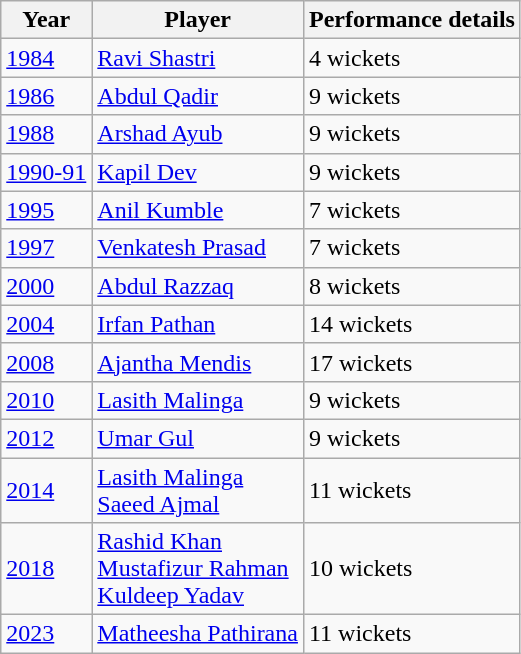<table class="wikitable sortable" style="text-align:left;">
<tr>
<th>Year</th>
<th>Player</th>
<th>Performance details</th>
</tr>
<tr>
<td><a href='#'>1984</a></td>
<td> <a href='#'>Ravi Shastri</a></td>
<td>4 wickets</td>
</tr>
<tr>
<td><a href='#'>1986</a></td>
<td> <a href='#'>Abdul Qadir</a></td>
<td>9 wickets</td>
</tr>
<tr>
<td><a href='#'>1988</a></td>
<td> <a href='#'>Arshad Ayub</a></td>
<td>9 wickets</td>
</tr>
<tr>
<td><a href='#'>1990-91</a></td>
<td> <a href='#'>Kapil Dev</a></td>
<td>9 wickets</td>
</tr>
<tr>
<td><a href='#'>1995</a></td>
<td> <a href='#'>Anil Kumble</a></td>
<td>7 wickets</td>
</tr>
<tr>
<td><a href='#'>1997</a></td>
<td> <a href='#'>Venkatesh Prasad</a></td>
<td>7 wickets</td>
</tr>
<tr>
<td><a href='#'>2000</a></td>
<td> <a href='#'>Abdul Razzaq</a></td>
<td>8 wickets</td>
</tr>
<tr>
<td><a href='#'>2004</a></td>
<td> <a href='#'>Irfan Pathan</a></td>
<td>14 wickets</td>
</tr>
<tr>
<td><a href='#'>2008</a></td>
<td> <a href='#'>Ajantha Mendis</a></td>
<td>17 wickets</td>
</tr>
<tr>
<td><a href='#'>2010</a></td>
<td> <a href='#'>Lasith Malinga</a></td>
<td>9 wickets</td>
</tr>
<tr>
<td><a href='#'>2012</a></td>
<td> <a href='#'>Umar Gul</a></td>
<td>9 wickets</td>
</tr>
<tr>
<td><a href='#'>2014</a></td>
<td> <a href='#'>Lasith Malinga</a><br> <a href='#'>Saeed Ajmal</a></td>
<td>11 wickets</td>
</tr>
<tr>
<td><a href='#'>2018</a></td>
<td> <a href='#'>Rashid Khan</a><br> <a href='#'>Mustafizur Rahman</a><br> <a href='#'>Kuldeep Yadav</a></td>
<td>10 wickets</td>
</tr>
<tr>
<td><a href='#'>2023</a></td>
<td> <a href='#'>Matheesha Pathirana</a></td>
<td>11 wickets</td>
</tr>
</table>
